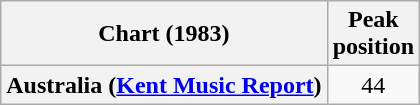<table class="wikitable plainrowheaders">
<tr>
<th scope="col">Chart (1983)</th>
<th scope="col">Peak<br>position</th>
</tr>
<tr>
<th scope="row">Australia (<a href='#'>Kent Music Report</a>)</th>
<td style="text-align:center;">44</td>
</tr>
</table>
